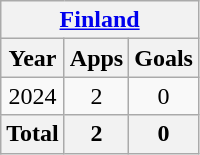<table class=wikitable style=text-align:center>
<tr>
<th colspan=4><a href='#'>Finland</a></th>
</tr>
<tr>
<th>Year</th>
<th>Apps</th>
<th>Goals</th>
</tr>
<tr>
<td>2024</td>
<td>2</td>
<td>0</td>
</tr>
<tr>
<th colspan=1>Total</th>
<th>2</th>
<th>0</th>
</tr>
</table>
